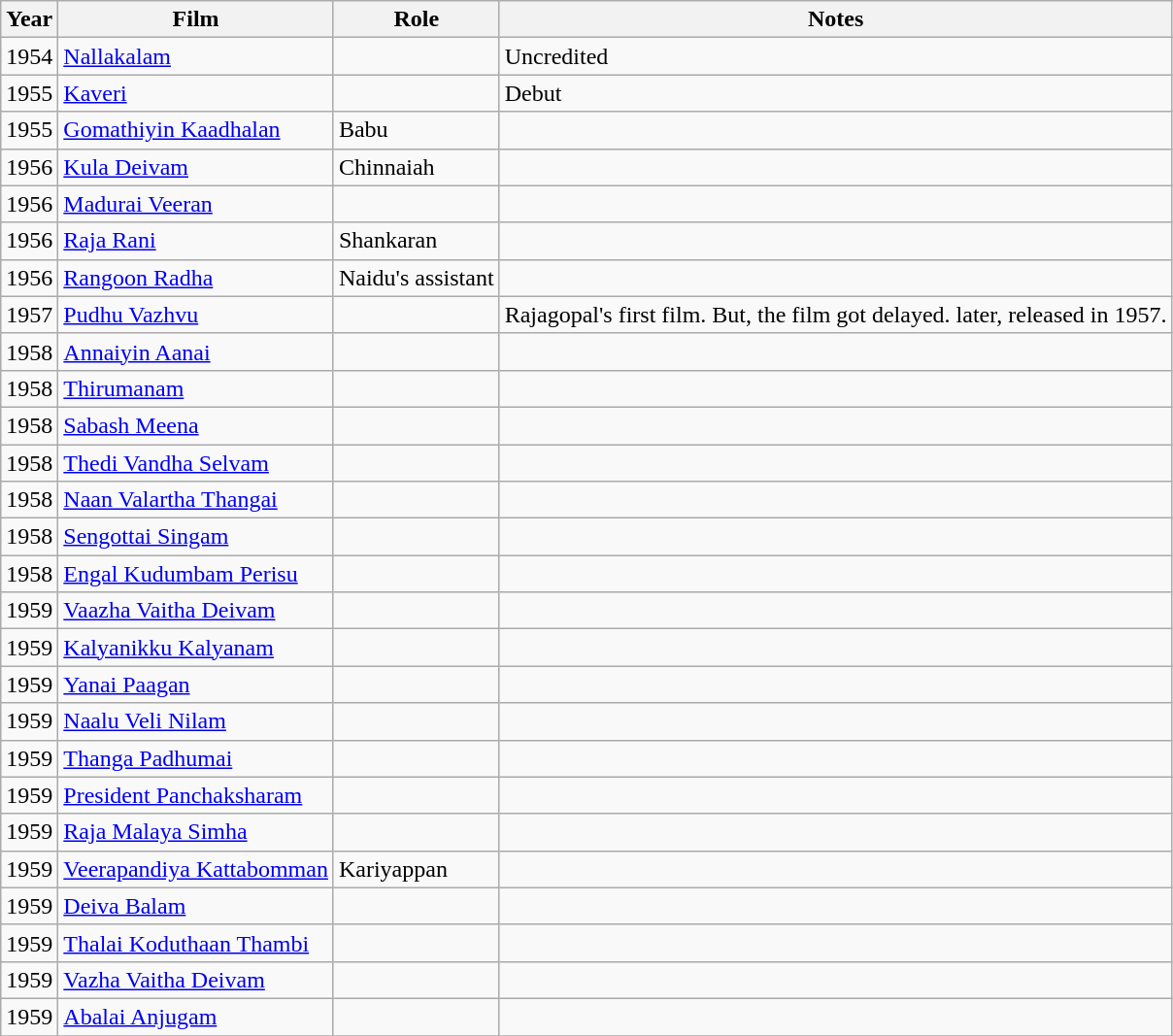<table class="wikitable sortable">
<tr>
<th>Year</th>
<th>Film</th>
<th>Role</th>
<th>Notes</th>
</tr>
<tr>
<td>1954</td>
<td><a href='#'>Nallakalam</a></td>
<td></td>
<td>Uncredited</td>
</tr>
<tr>
<td>1955</td>
<td><a href='#'>Kaveri</a></td>
<td></td>
<td>Debut</td>
</tr>
<tr>
<td>1955</td>
<td><a href='#'>Gomathiyin Kaadhalan</a></td>
<td>Babu</td>
<td></td>
</tr>
<tr>
<td>1956</td>
<td><a href='#'>Kula Deivam</a></td>
<td>Chinnaiah</td>
<td></td>
</tr>
<tr>
<td>1956</td>
<td><a href='#'>Madurai Veeran</a></td>
<td></td>
<td></td>
</tr>
<tr>
<td>1956</td>
<td><a href='#'>Raja Rani</a></td>
<td>Shankaran</td>
<td></td>
</tr>
<tr>
<td>1956</td>
<td><a href='#'>Rangoon Radha</a></td>
<td>Naidu's assistant</td>
<td></td>
</tr>
<tr>
<td>1957</td>
<td><a href='#'>Pudhu Vazhvu</a></td>
<td></td>
<td>Rajagopal's first film. But, the film got delayed. later, released in 1957.</td>
</tr>
<tr>
<td>1958</td>
<td><a href='#'>Annaiyin Aanai</a></td>
<td></td>
<td></td>
</tr>
<tr>
<td>1958</td>
<td><a href='#'>Thirumanam</a></td>
<td></td>
<td></td>
</tr>
<tr>
<td>1958</td>
<td><a href='#'>Sabash Meena</a></td>
<td></td>
<td></td>
</tr>
<tr>
<td>1958</td>
<td><a href='#'>Thedi Vandha Selvam</a></td>
<td></td>
<td></td>
</tr>
<tr>
<td>1958</td>
<td><a href='#'>Naan Valartha Thangai</a></td>
<td></td>
<td></td>
</tr>
<tr>
<td>1958</td>
<td><a href='#'>Sengottai Singam</a></td>
<td></td>
<td></td>
</tr>
<tr>
<td>1958</td>
<td><a href='#'>Engal Kudumbam Perisu</a></td>
<td></td>
<td></td>
</tr>
<tr>
<td>1959</td>
<td><a href='#'>Vaazha Vaitha Deivam</a></td>
<td></td>
<td></td>
</tr>
<tr>
<td>1959</td>
<td><a href='#'>Kalyanikku Kalyanam</a></td>
<td></td>
<td></td>
</tr>
<tr>
<td>1959</td>
<td><a href='#'>Yanai Paagan</a></td>
<td></td>
<td></td>
</tr>
<tr>
<td>1959</td>
<td><a href='#'>Naalu Veli Nilam</a></td>
<td></td>
<td></td>
</tr>
<tr>
<td>1959</td>
<td><a href='#'>Thanga Padhumai</a></td>
<td></td>
<td></td>
</tr>
<tr>
<td>1959</td>
<td><a href='#'>President Panchaksharam</a></td>
<td></td>
<td></td>
</tr>
<tr>
<td>1959</td>
<td><a href='#'>Raja Malaya Simha</a></td>
<td></td>
<td></td>
</tr>
<tr>
<td>1959</td>
<td><a href='#'>Veerapandiya Kattabomman</a></td>
<td>Kariyappan</td>
<td></td>
</tr>
<tr>
<td>1959</td>
<td><a href='#'>Deiva Balam</a></td>
<td></td>
<td></td>
</tr>
<tr>
<td>1959</td>
<td><a href='#'>Thalai Koduthaan Thambi</a></td>
<td></td>
<td></td>
</tr>
<tr>
<td>1959</td>
<td><a href='#'>Vazha Vaitha Deivam</a></td>
<td></td>
<td></td>
</tr>
<tr>
<td>1959</td>
<td><a href='#'>Abalai Anjugam</a></td>
<td></td>
<td></td>
</tr>
<tr>
</tr>
</table>
